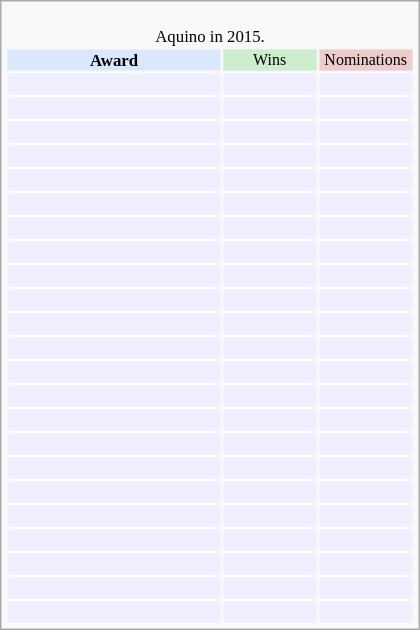<table class="infobox" style="width: 25em; text-align: left; font-size: 70%; vertical-align: middle;">
<tr>
<td colspan="3" style="text-align:center;"><br>Aquino in 2015.</td>
</tr>
<tr bgcolor=#D9E8FF style="text-align:center;">
<th style="vertical-align: middle;">Award</th>
<td style="background:#cceecc; font-size:8pt;" width="60px">Wins</td>
<td style="background:#eecccc; font-size:8pt;" width="60px">Nominations</td>
</tr>
<tr bgcolor=#eeeeff>
<td align="center"><br></td>
<td></td>
<td></td>
</tr>
<tr bgcolor=#eeeeff>
<td align="center"><br></td>
<td></td>
<td></td>
</tr>
<tr bgcolor=#eeeeff>
<td align="center"><br></td>
<td></td>
<td></td>
</tr>
<tr bgcolor=#eeeeff>
<td align="center"><br></td>
<td></td>
<td></td>
</tr>
<tr bgcolor=#eeeeff>
<td align="center"><br></td>
<td></td>
<td></td>
</tr>
<tr bgcolor=#eeeeff>
<td align="center"><br></td>
<td></td>
<td></td>
</tr>
<tr bgcolor=#eeeeff>
<td align="center"><br></td>
<td></td>
<td></td>
</tr>
<tr bgcolor=#eeeeff>
<td align="center"><br></td>
<td></td>
<td></td>
</tr>
<tr bgcolor=#eeeeff>
<td align="center"><br></td>
<td></td>
<td></td>
</tr>
<tr bgcolor=#eeeeff>
<td align="center"><br></td>
<td></td>
<td></td>
</tr>
<tr bgcolor=#eeeeff>
<td align="center"><br></td>
<td></td>
<td></td>
</tr>
<tr bgcolor=#eeeeff>
<td align="center"><br></td>
<td></td>
<td></td>
</tr>
<tr bgcolor=#eeeeff>
<td align="center"><br></td>
<td></td>
<td></td>
</tr>
<tr bgcolor=#eeeeff>
<td align="center"><br></td>
<td></td>
<td></td>
</tr>
<tr bgcolor=#eeeeff>
<td align="center"><br></td>
<td></td>
<td></td>
</tr>
<tr bgcolor=#eeeeff>
<td align="center"><br></td>
<td></td>
<td></td>
</tr>
<tr bgcolor=#eeeeff>
<td align="center"><br></td>
<td></td>
<td></td>
</tr>
<tr bgcolor=#eeeeff>
<td align="center"><br></td>
<td></td>
<td></td>
</tr>
<tr bgcolor=#eeeeff>
<td align="center"><br></td>
<td></td>
<td></td>
</tr>
<tr bgcolor=#eeeeff>
<td align="center"><br></td>
<td></td>
<td></td>
</tr>
<tr bgcolor=#eeeeff>
<td align="center"><br></td>
<td></td>
<td></td>
</tr>
<tr bgcolor=#eeeeff>
<td align="center"><br></td>
<td></td>
<td></td>
</tr>
<tr bgcolor=#eeeeff>
<td align="center"><br></td>
<td></td>
<td></td>
</tr>
</table>
